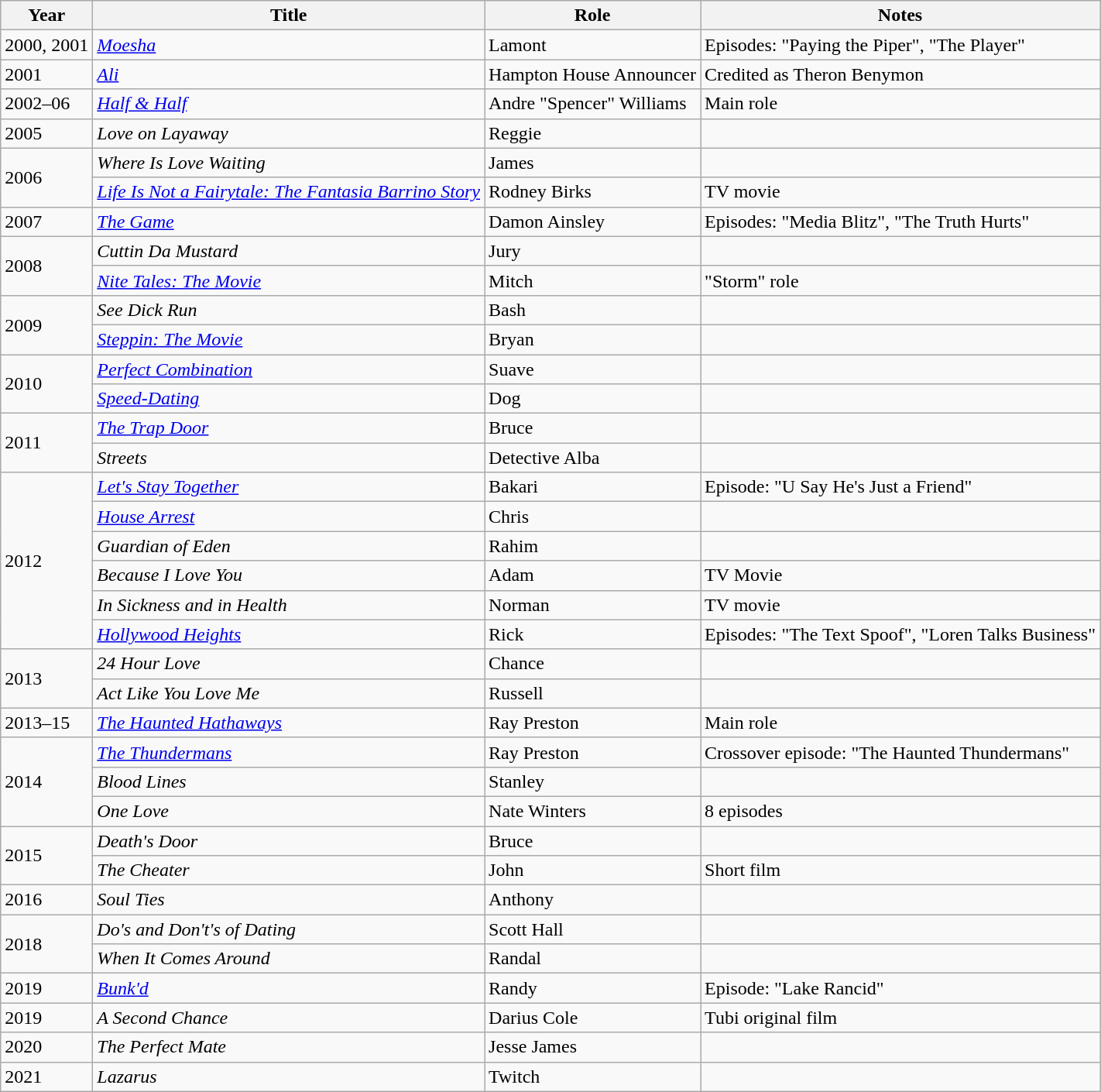<table class="wikitable">
<tr>
<th>Year</th>
<th>Title</th>
<th>Role</th>
<th>Notes</th>
</tr>
<tr>
<td>2000, 2001</td>
<td><em><a href='#'>Moesha</a></em></td>
<td>Lamont</td>
<td>Episodes: "Paying the Piper", "The Player"</td>
</tr>
<tr>
<td>2001</td>
<td><em><a href='#'>Ali</a></em></td>
<td>Hampton House Announcer</td>
<td>Credited as Theron Benymon</td>
</tr>
<tr>
<td>2002–06</td>
<td><em><a href='#'>Half & Half</a></em></td>
<td>Andre "Spencer" Williams</td>
<td>Main role</td>
</tr>
<tr>
<td>2005</td>
<td><em>Love on Layaway</em></td>
<td>Reggie</td>
<td></td>
</tr>
<tr>
<td rowspan=2>2006</td>
<td><em>Where Is Love Waiting</em></td>
<td>James</td>
<td></td>
</tr>
<tr>
<td><em><a href='#'>Life Is Not a Fairytale: The Fantasia Barrino Story</a></em></td>
<td>Rodney Birks</td>
<td>TV movie</td>
</tr>
<tr>
<td>2007</td>
<td><em><a href='#'>The Game</a></em></td>
<td>Damon Ainsley</td>
<td>Episodes: "Media Blitz", "The Truth Hurts"</td>
</tr>
<tr>
<td rowspan=2>2008</td>
<td><em>Cuttin Da Mustard</em></td>
<td>Jury</td>
<td></td>
</tr>
<tr>
<td><em><a href='#'>Nite Tales: The Movie</a></em></td>
<td>Mitch</td>
<td>"Storm" role</td>
</tr>
<tr>
<td rowspan=2>2009</td>
<td><em>See Dick Run</em></td>
<td>Bash</td>
<td></td>
</tr>
<tr>
<td><em><a href='#'>Steppin: The Movie</a></em></td>
<td>Bryan</td>
<td></td>
</tr>
<tr>
<td rowspan=2>2010</td>
<td><em><a href='#'>Perfect Combination</a></em></td>
<td>Suave</td>
<td></td>
</tr>
<tr>
<td><em><a href='#'>Speed-Dating</a></em></td>
<td>Dog</td>
<td></td>
</tr>
<tr>
<td rowspan=2>2011</td>
<td><em><a href='#'>The Trap Door</a></em></td>
<td>Bruce</td>
<td></td>
</tr>
<tr>
<td><em>Streets</em></td>
<td>Detective Alba</td>
<td></td>
</tr>
<tr>
<td rowspan=6>2012</td>
<td><em><a href='#'>Let's Stay Together</a></em></td>
<td>Bakari</td>
<td>Episode: "U Say He's Just a Friend"</td>
</tr>
<tr>
<td><em><a href='#'>House Arrest</a></em></td>
<td>Chris</td>
<td></td>
</tr>
<tr>
<td><em>Guardian of Eden</em></td>
<td>Rahim</td>
<td></td>
</tr>
<tr>
<td><em>Because I Love You</em></td>
<td>Adam</td>
<td>TV Movie</td>
</tr>
<tr>
<td><em>In Sickness and in Health</em></td>
<td>Norman</td>
<td>TV movie</td>
</tr>
<tr>
<td><em><a href='#'>Hollywood Heights</a></em></td>
<td>Rick</td>
<td>Episodes: "The Text Spoof", "Loren Talks Business"</td>
</tr>
<tr>
<td rowspan=2>2013</td>
<td><em>24 Hour Love</em></td>
<td>Chance</td>
<td></td>
</tr>
<tr>
<td><em>Act Like You Love Me</em></td>
<td>Russell</td>
<td></td>
</tr>
<tr>
<td>2013–15</td>
<td><em><a href='#'>The Haunted Hathaways</a></em></td>
<td>Ray Preston</td>
<td>Main role</td>
</tr>
<tr>
<td rowspan=3>2014</td>
<td><em><a href='#'>The Thundermans</a></em></td>
<td>Ray Preston</td>
<td>Crossover episode: "The Haunted Thundermans"</td>
</tr>
<tr>
<td><em>Blood Lines</em></td>
<td>Stanley</td>
<td></td>
</tr>
<tr>
<td><em>One Love</em></td>
<td>Nate Winters</td>
<td>8 episodes</td>
</tr>
<tr>
<td rowspan=2>2015</td>
<td><em>Death's Door</em></td>
<td>Bruce</td>
<td></td>
</tr>
<tr>
<td><em>The Cheater</em></td>
<td>John</td>
<td>Short film</td>
</tr>
<tr>
<td>2016</td>
<td><em>Soul Ties</em></td>
<td>Anthony</td>
<td></td>
</tr>
<tr>
<td rowspan=2>2018</td>
<td><em>Do's and Don't's of Dating</em></td>
<td>Scott Hall</td>
<td></td>
</tr>
<tr>
<td><em>When It Comes Around</em></td>
<td>Randal</td>
<td></td>
</tr>
<tr>
<td>2019</td>
<td><em><a href='#'>Bunk'd</a></em></td>
<td>Randy</td>
<td>Episode: "Lake Rancid"</td>
</tr>
<tr>
<td>2019</td>
<td><em>A Second Chance</em></td>
<td>Darius Cole</td>
<td>Tubi original film</td>
</tr>
<tr>
<td>2020</td>
<td><em>The Perfect Mate</em></td>
<td>Jesse James</td>
<td></td>
</tr>
<tr>
<td>2021</td>
<td><em>Lazarus</em></td>
<td>Twitch</td>
<td></td>
</tr>
</table>
